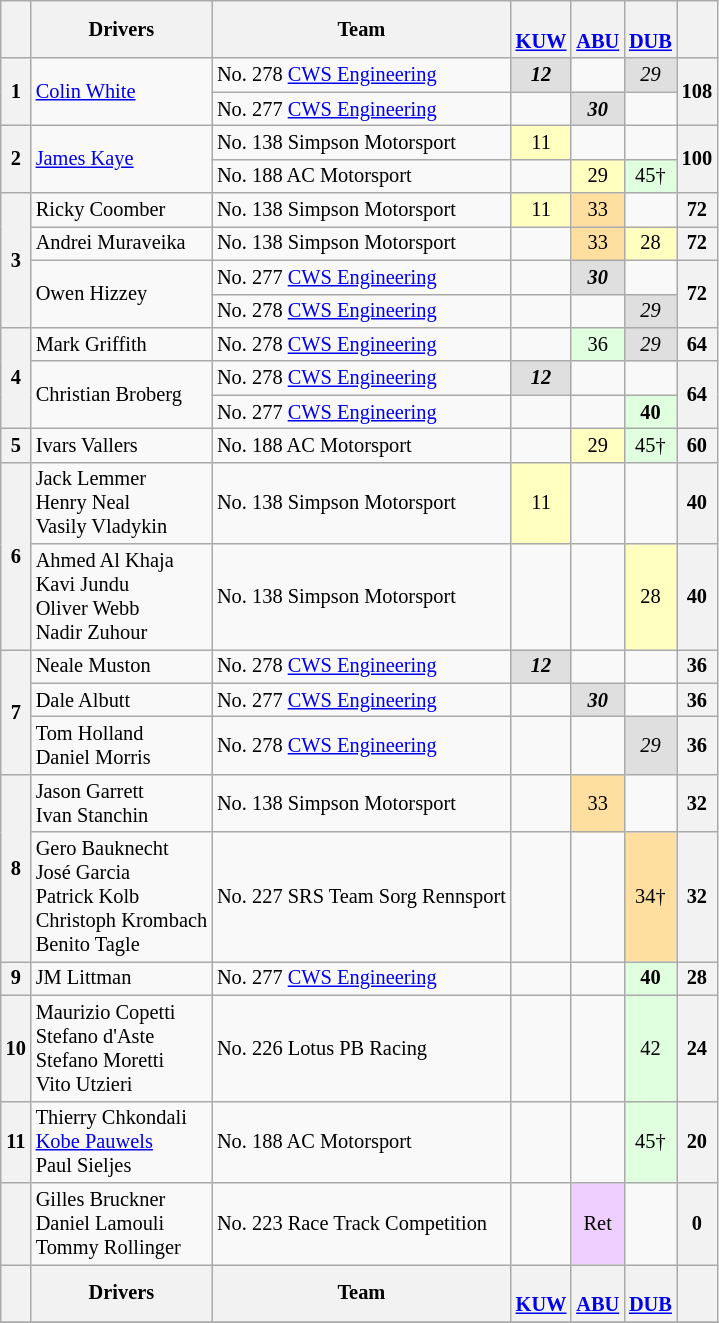<table align=left| class="wikitable" style="font-size: 85%; text-align: center;">
<tr valign="top">
<th valign=middle></th>
<th valign=middle>Drivers</th>
<th valign=middle>Team</th>
<th><br><a href='#'>KUW</a></th>
<th><br><a href='#'>ABU</a></th>
<th><br><a href='#'>DUB</a></th>
<th valign=middle>  </th>
</tr>
<tr>
<th rowspan=2>1</th>
<td rowspan=2 align=left> <a href='#'>Colin White</a></td>
<td align=left> No. 278 <a href='#'>CWS Engineering</a></td>
<td style="background:#DFDFDF;"><strong><em>12</em></strong></td>
<td></td>
<td style="background:#DFDFDF;"><em>29</em></td>
<th rowspan=2>108</th>
</tr>
<tr>
<td align=left> No. 277 <a href='#'>CWS Engineering</a></td>
<td></td>
<td style="background:#DFDFDF;"><strong><em>30</em></strong></td>
<td></td>
</tr>
<tr>
<th rowspan=2>2</th>
<td rowspan=2 align=left> <a href='#'>James Kaye</a></td>
<td align=left> No. 138 Simpson Motorsport</td>
<td style="background:#FFFFBF;">11</td>
<td></td>
<td></td>
<th rowspan=2>100</th>
</tr>
<tr>
<td align=left> No. 188 AC Motorsport</td>
<td></td>
<td style="background:#FFFFBF;">29</td>
<td style="background:#DFFFDF;">45†</td>
</tr>
<tr>
<th rowspan=4>3</th>
<td align=left> Ricky Coomber</td>
<td align=left> No. 138 Simpson Motorsport</td>
<td style="background:#FFFFBF;">11</td>
<td style="background:#FFDF9F;">33</td>
<td></td>
<th>72</th>
</tr>
<tr>
<td align=left> Andrei Muraveika</td>
<td align=left> No. 138 Simpson Motorsport</td>
<td></td>
<td style="background:#FFDF9F;">33</td>
<td style="background:#FFFFBF;">28</td>
<th>72</th>
</tr>
<tr>
<td rowspan=2 align=left> Owen Hizzey</td>
<td align=left> No. 277 <a href='#'>CWS Engineering</a></td>
<td></td>
<td style="background:#DFDFDF;"><strong><em>30</em></strong></td>
<td></td>
<th rowspan=2>72</th>
</tr>
<tr>
<td align=left> No. 278 <a href='#'>CWS Engineering</a></td>
<td></td>
<td></td>
<td style="background:#DFDFDF;"><em>29</em></td>
</tr>
<tr>
<th rowspan=3>4</th>
<td align=left> Mark Griffith</td>
<td align=left> No. 278 <a href='#'>CWS Engineering</a></td>
<td></td>
<td style="background:#DFFFDF;">36</td>
<td style="background:#DFDFDF;"><em>29</em></td>
<th>64</th>
</tr>
<tr>
<td align=left rowspan=2> Christian Broberg</td>
<td align=left> No. 278 <a href='#'>CWS Engineering</a></td>
<td style="background:#DFDFDF;"><strong><em>12</em></strong></td>
<td></td>
<td></td>
<th rowspan=2>64</th>
</tr>
<tr>
<td align=left> No. 277 <a href='#'>CWS Engineering</a></td>
<td></td>
<td></td>
<td style="background:#DFFFDF;"><strong>40</strong></td>
</tr>
<tr>
<th>5</th>
<td align=left> Ivars Vallers</td>
<td align=left> No. 188 AC Motorsport</td>
<td></td>
<td style="background:#FFFFBF;">29</td>
<td style="background:#DFFFDF;">45†</td>
<th>60</th>
</tr>
<tr>
<th rowspan=2>6</th>
<td align=left> Jack Lemmer<br> Henry Neal<br> Vasily Vladykin</td>
<td align=left> No. 138 Simpson Motorsport</td>
<td style="background:#FFFFBF;">11</td>
<td></td>
<td></td>
<th>40</th>
</tr>
<tr>
<td align=left> Ahmed Al Khaja<br> Kavi Jundu<br> Oliver Webb<br> Nadir Zuhour</td>
<td align=left> No. 138 Simpson Motorsport</td>
<td></td>
<td></td>
<td style="background:#FFFFBF;">28</td>
<th>40</th>
</tr>
<tr>
<th rowspan=3>7</th>
<td align=left> Neale Muston</td>
<td align=left> No. 278 <a href='#'>CWS Engineering</a></td>
<td style="background:#DFDFDF;"><strong><em>12</em></strong></td>
<td></td>
<td></td>
<th>36</th>
</tr>
<tr>
<td align=left> Dale Albutt</td>
<td align=left> No. 277 <a href='#'>CWS Engineering</a></td>
<td></td>
<td style="background:#DFDFDF;"><strong><em>30</em></strong></td>
<td></td>
<th>36</th>
</tr>
<tr>
<td align=left> Tom Holland<br> Daniel Morris</td>
<td align=left> No. 278 <a href='#'>CWS Engineering</a></td>
<td></td>
<td></td>
<td style="background:#DFDFDF;"><em>29</em></td>
<th>36</th>
</tr>
<tr>
<th rowspan=2>8</th>
<td align=left> Jason Garrett<br> Ivan Stanchin</td>
<td align=left> No. 138 Simpson Motorsport</td>
<td></td>
<td style="background:#FFDF9F;">33</td>
<td></td>
<th>32</th>
</tr>
<tr>
<td align=left> Gero Bauknecht<br> José Garcia<br> Patrick Kolb<br> Christoph Krombach<br> Benito Tagle</td>
<td align=left> No. 227 SRS Team Sorg Rennsport</td>
<td></td>
<td></td>
<td style="background:#FFDF9F;">34†</td>
<th>32</th>
</tr>
<tr>
<th>9</th>
<td align=left> JM Littman</td>
<td align=left> No. 277 <a href='#'>CWS Engineering</a></td>
<td></td>
<td></td>
<td style="background:#DFFFDF;"><strong>40</strong></td>
<th>28</th>
</tr>
<tr>
<th>10</th>
<td align=left> Maurizio Copetti<br> Stefano d'Aste<br>  Stefano Moretti<br> Vito Utzieri</td>
<td align=left> No. 226 Lotus PB Racing</td>
<td></td>
<td></td>
<td style="background:#DFFFDF;">42</td>
<th>24</th>
</tr>
<tr>
<th>11</th>
<td align=left> Thierry Chkondali<br> <a href='#'>Kobe Pauwels</a><br> Paul Sieljes</td>
<td align=left> No. 188 AC Motorsport</td>
<td></td>
<td></td>
<td style="background:#DFFFDF;">45†</td>
<th>20</th>
</tr>
<tr>
<th></th>
<td align=left> Gilles Bruckner<br> Daniel Lamouli<br> Tommy Rollinger</td>
<td align=left> No. 223 Race Track Competition</td>
<td></td>
<td style="background:#EFCFFF;">Ret</td>
<td></td>
<th>0</th>
</tr>
<tr>
<th valign=middle></th>
<th valign=middle>Drivers</th>
<th valign=middle>Team</th>
<th><br><a href='#'>KUW</a></th>
<th><br><a href='#'>ABU</a></th>
<th><br><a href='#'>DUB</a></th>
<th valign=middle>  </th>
</tr>
<tr>
</tr>
</table>
